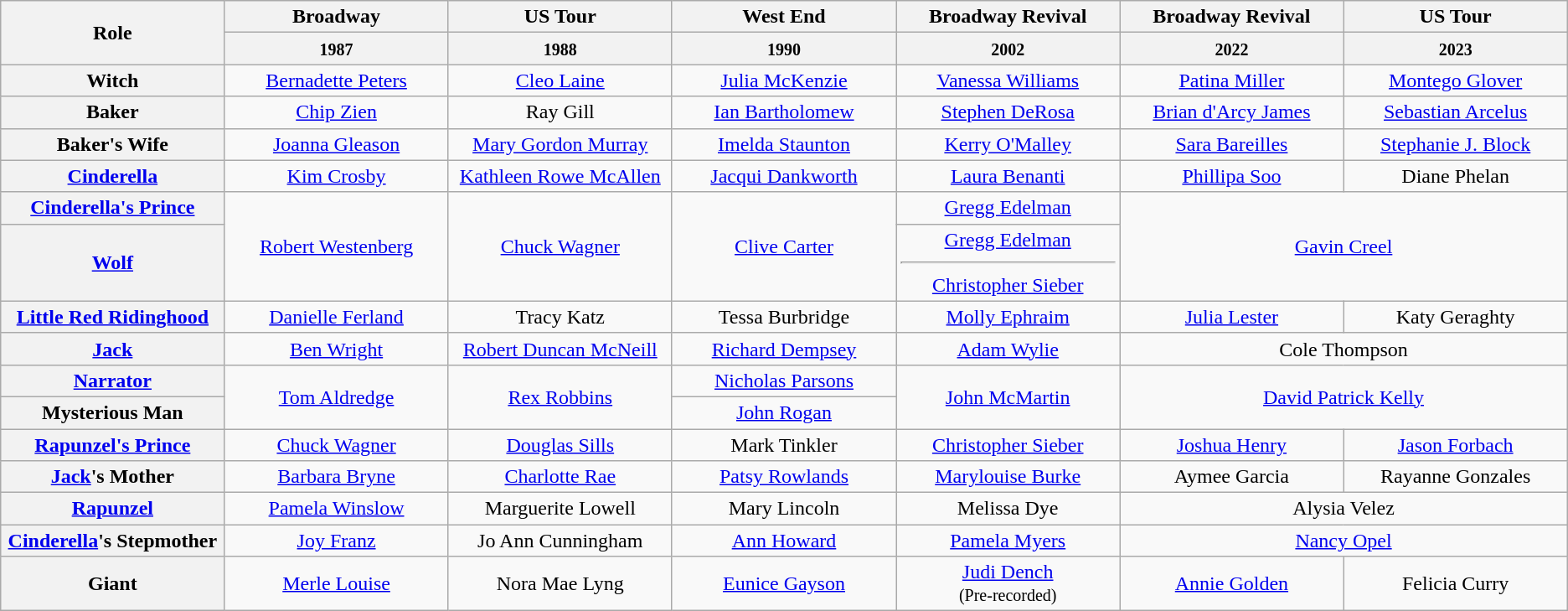<table class="wikitable">
<tr>
<th width="10%" rowspan="2">Role</th>
<th width="10%">Broadway</th>
<th width="10%">US Tour</th>
<th width="10%">West End</th>
<th width="10%">Broadway Revival</th>
<th width="10%">Broadway Revival</th>
<th width="10%">US Tour</th>
</tr>
<tr>
<th><small>1987</small></th>
<th><small>1988</small></th>
<th><small>1990</small></th>
<th><small>2002</small></th>
<th><small>2022</small></th>
<th><small>2023</small></th>
</tr>
<tr>
<th>Witch</th>
<td align=center><a href='#'>Bernadette Peters</a></td>
<td align=center><a href='#'>Cleo Laine</a></td>
<td align=center><a href='#'>Julia McKenzie</a></td>
<td align=center><a href='#'>Vanessa Williams</a></td>
<td align="center"><a href='#'>Patina Miller</a></td>
<td align=center><a href='#'>Montego Glover</a></td>
</tr>
<tr>
<th>Baker</th>
<td align=center><a href='#'>Chip Zien</a></td>
<td align=center>Ray Gill</td>
<td align=center><a href='#'>Ian Bartholomew</a></td>
<td align=center><a href='#'>Stephen DeRosa</a></td>
<td align=center><a href='#'>Brian d'Arcy James</a></td>
<td align=center><a href='#'>Sebastian Arcelus</a></td>
</tr>
<tr>
<th>Baker's Wife</th>
<td align=center><a href='#'>Joanna Gleason</a></td>
<td align=center><a href='#'>Mary Gordon Murray</a></td>
<td align=center><a href='#'>Imelda Staunton</a></td>
<td align=center><a href='#'>Kerry O'Malley</a></td>
<td align=center><a href='#'>Sara Bareilles</a></td>
<td align=center><a href='#'>Stephanie J. Block</a></td>
</tr>
<tr>
<th><a href='#'>Cinderella</a></th>
<td align=center><a href='#'>Kim Crosby</a></td>
<td align=center><a href='#'>Kathleen Rowe McAllen</a></td>
<td align=center><a href='#'>Jacqui Dankworth</a></td>
<td align=center><a href='#'>Laura Benanti</a></td>
<td align=center><a href='#'>Phillipa Soo</a></td>
<td align=center>Diane Phelan</td>
</tr>
<tr>
<th><a href='#'>Cinderella's Prince</a></th>
<td rowspan="2" align=center><a href='#'>Robert Westenberg</a></td>
<td rowspan="2" align=center><a href='#'>Chuck Wagner</a></td>
<td rowspan="2" align=center><a href='#'>Clive Carter</a></td>
<td align=center><a href='#'>Gregg Edelman</a></td>
<td colspan=2 rowspan="2" align=center><a href='#'>Gavin Creel</a></td>
</tr>
<tr>
<th><a href='#'>Wolf</a></th>
<td align=center><a href='#'>Gregg Edelman</a><hr><a href='#'>Christopher Sieber</a></td>
</tr>
<tr>
<th><a href='#'>Little Red Ridinghood</a></th>
<td align=center><a href='#'>Danielle Ferland</a></td>
<td align=center>Tracy Katz</td>
<td align=center>Tessa Burbridge</td>
<td align=center><a href='#'>Molly Ephraim</a></td>
<td align=center><a href='#'>Julia Lester</a></td>
<td align=center>Katy Geraghty</td>
</tr>
<tr>
<th><a href='#'>Jack</a></th>
<td align=center><a href='#'>Ben Wright</a></td>
<td align=center><a href='#'>Robert Duncan McNeill</a></td>
<td align=center><a href='#'>Richard Dempsey</a></td>
<td align=center><a href='#'>Adam Wylie</a></td>
<td colspan=2 align=center>Cole Thompson</td>
</tr>
<tr>
<th><a href='#'>Narrator</a></th>
<td rowspan="2" align=center><a href='#'>Tom Aldredge</a></td>
<td rowspan="2" align=center><a href='#'>Rex Robbins</a></td>
<td align=center><a href='#'>Nicholas Parsons</a></td>
<td rowspan="2" align=center><a href='#'>John McMartin</a></td>
<td colspan=2 rowspan="2" align=center><a href='#'>David Patrick Kelly</a></td>
</tr>
<tr>
<th>Mysterious Man</th>
<td align=center><a href='#'>John Rogan</a></td>
</tr>
<tr>
<th><a href='#'>Rapunzel's Prince</a></th>
<td align=center><a href='#'>Chuck Wagner</a></td>
<td align=center><a href='#'>Douglas Sills</a></td>
<td align=center>Mark Tinkler</td>
<td align=center><a href='#'>Christopher Sieber</a></td>
<td align=center><a href='#'>Joshua Henry</a></td>
<td align=center><a href='#'>Jason Forbach</a></td>
</tr>
<tr>
<th><a href='#'>Jack</a>'s Mother</th>
<td align=center><a href='#'>Barbara Bryne</a></td>
<td align=center><a href='#'>Charlotte Rae</a></td>
<td align=center><a href='#'>Patsy Rowlands</a></td>
<td align=center><a href='#'>Marylouise Burke</a></td>
<td align=center>Aymee Garcia</td>
<td align=center>Rayanne Gonzales</td>
</tr>
<tr>
<th><a href='#'>Rapunzel</a></th>
<td align=center><a href='#'>Pamela Winslow</a></td>
<td align=center>Marguerite Lowell</td>
<td align=center>Mary Lincoln</td>
<td align=center>Melissa Dye</td>
<td colspan=2 align=center>Alysia Velez</td>
</tr>
<tr>
<th><a href='#'>Cinderella</a>'s Stepmother</th>
<td align=center><a href='#'>Joy Franz</a></td>
<td align=center>Jo Ann Cunningham</td>
<td align=center><a href='#'>Ann Howard</a></td>
<td align=center><a href='#'>Pamela Myers</a></td>
<td colspan=2 align=center><a href='#'>Nancy Opel</a></td>
</tr>
<tr>
<th>Giant</th>
<td align=center><a href='#'>Merle Louise</a></td>
<td align=center>Nora Mae Lyng</td>
<td align=center><a href='#'>Eunice Gayson</a></td>
<td align=center><a href='#'>Judi Dench</a><br><small>(Pre-recorded)</small></td>
<td align=center><a href='#'>Annie Golden</a></td>
<td align=center>Felicia Curry</td>
</tr>
</table>
